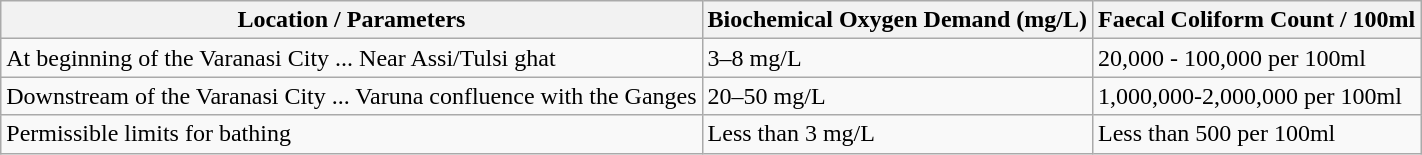<table class="wikitable">
<tr>
<th>Location / Parameters</th>
<th>Biochemical Oxygen Demand (mg/L)</th>
<th>Faecal Coliform Count / 100ml</th>
</tr>
<tr>
<td>At beginning of the Varanasi City ... Near Assi/Tulsi ghat</td>
<td>3–8 mg/L</td>
<td>20,000 - 100,000 per 100ml</td>
</tr>
<tr>
<td>Downstream of the Varanasi City ... Varuna confluence with the Ganges</td>
<td>20–50 mg/L</td>
<td>1,000,000-2,000,000 per 100ml</td>
</tr>
<tr>
<td>Permissible limits for bathing</td>
<td>Less than 3 mg/L</td>
<td>Less than 500 per 100ml</td>
</tr>
</table>
